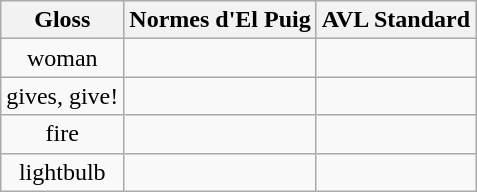<table class="wikitable" style="text-align:center;">
<tr>
<th><strong>Gloss</strong></th>
<th><strong>Normes d'El Puig</strong></th>
<th><strong>AVL Standard</strong></th>
</tr>
<tr>
<td>woman</td>
<td></td>
<td></td>
</tr>
<tr>
<td>gives, give!</td>
<td></td>
<td></td>
</tr>
<tr>
<td>fire</td>
<td></td>
<td></td>
</tr>
<tr>
<td>lightbulb</td>
<td></td>
<td></td>
</tr>
</table>
